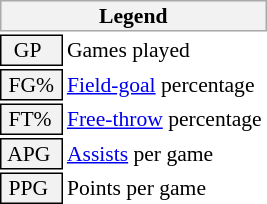<table class="toccolours" style="font-size: 90%; white-space: nowrap;">
<tr>
<th colspan="6" style="background:#f2f2f2; border:1px solid #aaa;">Legend</th>
</tr>
<tr>
<td style="background:#f2f2f2; border:1px solid black;">  GP</td>
<td>Games played</td>
</tr>
<tr>
<td style="background:#f2f2f2; border:1px solid black;"> FG% </td>
<td style="padding-right: 8px"><a href='#'>Field-goal</a> percentage</td>
</tr>
<tr>
<td style="background:#f2f2f2; border:1px solid black;"> FT% </td>
<td><a href='#'>Free-throw</a> percentage</td>
</tr>
<tr>
<td style="background:#f2f2f2; border:1px solid black;"> APG </td>
<td><a href='#'>Assists</a> per game</td>
</tr>
<tr>
<td style="background:#f2f2f2; border:1px solid black;"> PPG </td>
<td>Points per game</td>
</tr>
<tr>
</tr>
</table>
